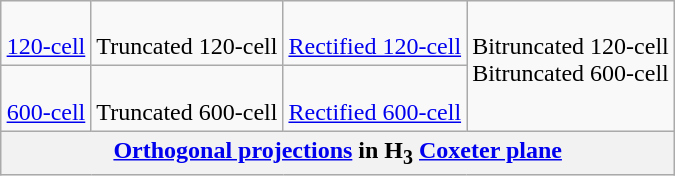<table class=wikitable style="float:right;margin-left:1em">
<tr align=center valign=top>
<td><br><a href='#'>120-cell</a><br></td>
<td><br>Truncated 120-cell<br></td>
<td><br><a href='#'>Rectified 120-cell</a><br></td>
<td rowspan=2 valign=center><br>Bitruncated 120-cell<br>Bitruncated 600-cell<br></td>
</tr>
<tr align=center valign=top>
<td><br><a href='#'>600-cell</a><br></td>
<td><br>Truncated 600-cell<br></td>
<td><br><a href='#'>Rectified 600-cell</a><br></td>
</tr>
<tr align=center>
<th colspan=4><a href='#'>Orthogonal projections</a> in H<sub>3</sub> <a href='#'>Coxeter plane</a></th>
</tr>
</table>
